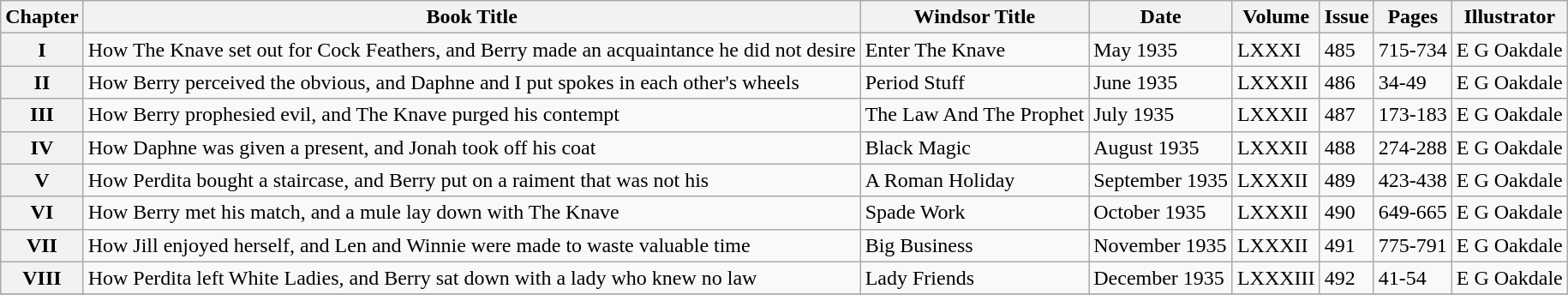<table class="wikitable plainrowheaders sortable" style="margin-right: 0;">
<tr>
<th scope="col">Chapter</th>
<th scope="col">Book Title</th>
<th scope="col">Windsor Title</th>
<th scope="col">Date</th>
<th scope="col">Volume</th>
<th scope="col">Issue</th>
<th scope="col">Pages</th>
<th scope="col">Illustrator</th>
</tr>
<tr>
<th scope="row">I</th>
<td>How The Knave set out for Cock Feathers, and Berry made an acquaintance he did not desire</td>
<td>Enter The Knave</td>
<td>May 1935</td>
<td>LXXXI</td>
<td>485</td>
<td>715-734</td>
<td>E G Oakdale</td>
</tr>
<tr>
<th scope="row">II</th>
<td>How Berry perceived the obvious, and Daphne and I put spokes in each other's wheels</td>
<td>Period Stuff</td>
<td>June 1935</td>
<td>LXXXII</td>
<td>486</td>
<td>34-49</td>
<td>E G Oakdale</td>
</tr>
<tr>
<th scope="row">III</th>
<td>How Berry prophesied evil, and The Knave purged his contempt</td>
<td>The Law And The Prophet</td>
<td>July 1935</td>
<td>LXXXII</td>
<td>487</td>
<td>173-183</td>
<td>E G Oakdale</td>
</tr>
<tr>
<th scope="row">IV</th>
<td>How Daphne was given a present, and Jonah took off his coat</td>
<td>Black Magic</td>
<td>August 1935</td>
<td>LXXXII</td>
<td>488</td>
<td>274-288</td>
<td>E G Oakdale</td>
</tr>
<tr>
<th scope="row">V</th>
<td>How Perdita bought a staircase, and Berry put on a raiment that was not his</td>
<td>A Roman Holiday</td>
<td>September 1935</td>
<td>LXXXII</td>
<td>489</td>
<td>423-438</td>
<td>E G Oakdale</td>
</tr>
<tr>
<th scope="row">VI</th>
<td>How Berry met his match, and a mule lay down with The Knave</td>
<td>Spade Work</td>
<td>October 1935</td>
<td>LXXXII</td>
<td>490</td>
<td>649-665</td>
<td>E G Oakdale</td>
</tr>
<tr>
<th scope="row">VII</th>
<td>How Jill enjoyed herself, and Len and Winnie were made to waste valuable time</td>
<td>Big Business</td>
<td>November 1935</td>
<td>LXXXII</td>
<td>491</td>
<td>775-791</td>
<td>E G Oakdale</td>
</tr>
<tr>
<th scope="row">VIII</th>
<td>How Perdita left White Ladies, and Berry sat down with a lady who knew no law</td>
<td>Lady Friends</td>
<td>December 1935</td>
<td>LXXXIII</td>
<td>492</td>
<td>41-54</td>
<td>E G Oakdale</td>
</tr>
<tr>
</tr>
</table>
